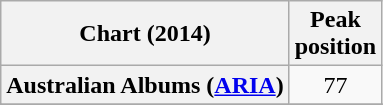<table class="wikitable sortable plainrowheaders">
<tr>
<th scope="col">Chart (2014)</th>
<th scope="col">Peak<br>position</th>
</tr>
<tr>
<th scope="row">Australian Albums (<a href='#'>ARIA</a>)</th>
<td style="text-align:center;">77</td>
</tr>
<tr>
</tr>
<tr>
</tr>
<tr>
</tr>
<tr>
</tr>
<tr>
</tr>
</table>
